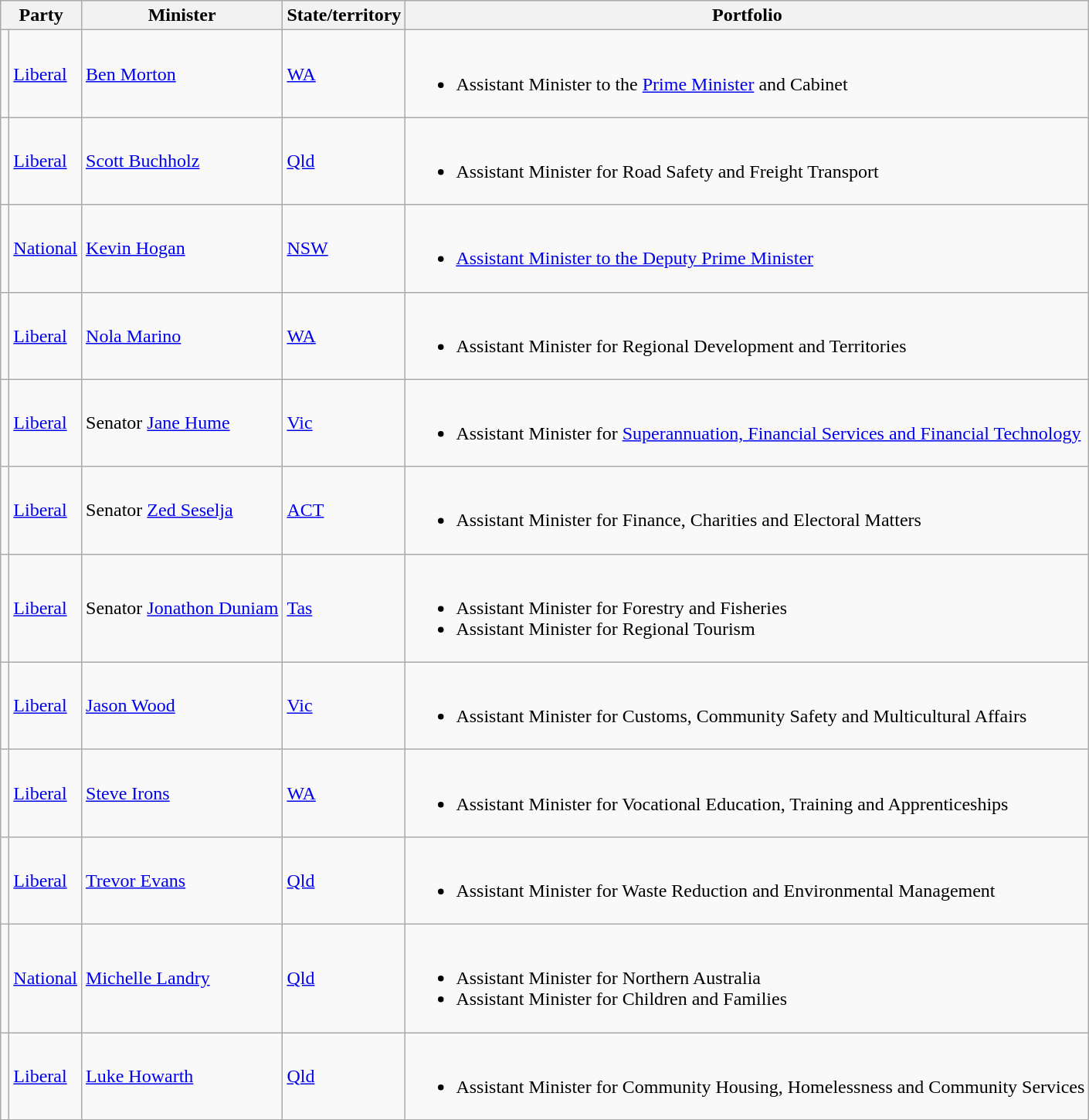<table class="wikitable sortable">
<tr>
<th colspan="2">Party</th>
<th>Minister</th>
<th>State/territory</th>
<th>Portfolio</th>
</tr>
<tr>
<td></td>
<td><a href='#'>Liberal</a></td>
<td><a href='#'>Ben Morton</a> </td>
<td><a href='#'>WA</a></td>
<td><br><ul><li>Assistant Minister to the <a href='#'>Prime Minister</a> and Cabinet</li></ul></td>
</tr>
<tr>
<td></td>
<td><a href='#'>Liberal</a> </td>
<td><a href='#'>Scott Buchholz</a> </td>
<td><a href='#'>Qld</a></td>
<td><br><ul><li>Assistant Minister for Road Safety and Freight Transport</li></ul></td>
</tr>
<tr>
<td></td>
<td><a href='#'>National</a></td>
<td><a href='#'>Kevin Hogan</a> </td>
<td><a href='#'>NSW</a></td>
<td><br><ul><li><a href='#'>Assistant Minister to the Deputy Prime Minister</a></li></ul></td>
</tr>
<tr>
<td></td>
<td><a href='#'>Liberal</a></td>
<td><a href='#'>Nola Marino</a> </td>
<td><a href='#'>WA</a></td>
<td><br><ul><li>Assistant Minister for Regional Development and Territories</li></ul></td>
</tr>
<tr>
<td></td>
<td><a href='#'>Liberal</a></td>
<td>Senator <a href='#'>Jane Hume</a></td>
<td><a href='#'>Vic</a></td>
<td><br><ul><li>Assistant Minister for <a href='#'>Superannuation, Financial Services and Financial Technology</a></li></ul></td>
</tr>
<tr>
<td></td>
<td><a href='#'>Liberal</a></td>
<td>Senator <a href='#'>Zed Seselja</a></td>
<td><a href='#'>ACT</a></td>
<td><br><ul><li>Assistant Minister for Finance, Charities and Electoral Matters</li></ul></td>
</tr>
<tr>
<td></td>
<td><a href='#'>Liberal</a></td>
<td>Senator <a href='#'>Jonathon Duniam</a></td>
<td><a href='#'>Tas</a></td>
<td><br><ul><li>Assistant Minister for Forestry and Fisheries</li><li>Assistant Minister for Regional Tourism</li></ul></td>
</tr>
<tr>
<td></td>
<td><a href='#'>Liberal</a></td>
<td><a href='#'>Jason Wood</a> </td>
<td><a href='#'>Vic</a></td>
<td><br><ul><li>Assistant Minister for Customs, Community Safety and Multicultural Affairs</li></ul></td>
</tr>
<tr>
<td></td>
<td><a href='#'>Liberal</a></td>
<td><a href='#'>Steve Irons</a> </td>
<td><a href='#'>WA</a></td>
<td><br><ul><li>Assistant Minister for Vocational Education, Training and Apprenticeships</li></ul></td>
</tr>
<tr>
<td></td>
<td><a href='#'>Liberal</a> </td>
<td><a href='#'>Trevor Evans</a> </td>
<td><a href='#'>Qld</a></td>
<td><br><ul><li>Assistant Minister for Waste Reduction and Environmental Management</li></ul></td>
</tr>
<tr>
<td></td>
<td><a href='#'>National</a> </td>
<td><a href='#'>Michelle Landry</a> </td>
<td><a href='#'>Qld</a></td>
<td><br><ul><li>Assistant Minister for Northern Australia</li><li>Assistant Minister for Children and Families</li></ul></td>
</tr>
<tr>
<td></td>
<td><a href='#'>Liberal</a> </td>
<td><a href='#'>Luke Howarth</a> </td>
<td><a href='#'>Qld</a></td>
<td><br><ul><li>Assistant Minister for Community Housing, Homelessness and Community Services</li></ul></td>
</tr>
</table>
